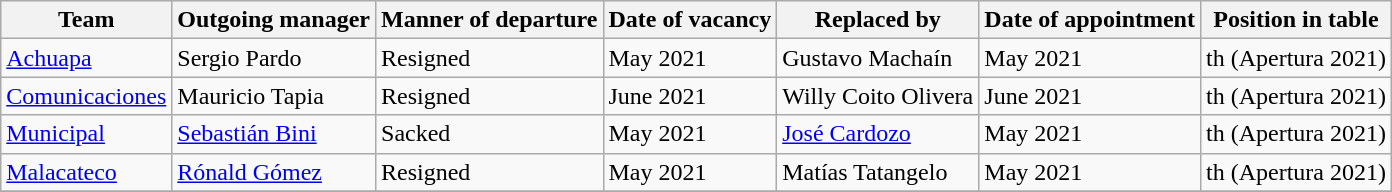<table class="wikitable">
<tr>
<th>Team</th>
<th>Outgoing manager</th>
<th>Manner of departure</th>
<th>Date of vacancy</th>
<th>Replaced by</th>
<th>Date of appointment</th>
<th>Position in table</th>
</tr>
<tr>
<td><a href='#'>Achuapa</a></td>
<td>  Sergio Pardo</td>
<td>Resigned</td>
<td>May 2021</td>
<td> Gustavo Machaín</td>
<td>May 2021</td>
<td>th (Apertura 2021)</td>
</tr>
<tr>
<td><a href='#'>Comunicaciones</a></td>
<td> Mauricio Tapia</td>
<td>Resigned</td>
<td>June 2021</td>
<td> Willy Coito Olivera</td>
<td>June 2021</td>
<td>th (Apertura 2021)</td>
</tr>
<tr>
<td><a href='#'>Municipal</a></td>
<td> <a href='#'>Sebastián Bini</a></td>
<td>Sacked</td>
<td>May 2021</td>
<td> <a href='#'>José Cardozo</a></td>
<td>May 2021</td>
<td>th (Apertura 2021)</td>
</tr>
<tr>
<td><a href='#'>Malacateco</a></td>
<td> <a href='#'>Rónald Gómez</a></td>
<td>Resigned</td>
<td>May 2021</td>
<td> Matías Tatangelo</td>
<td>May 2021</td>
<td>th (Apertura 2021)</td>
</tr>
<tr>
</tr>
</table>
